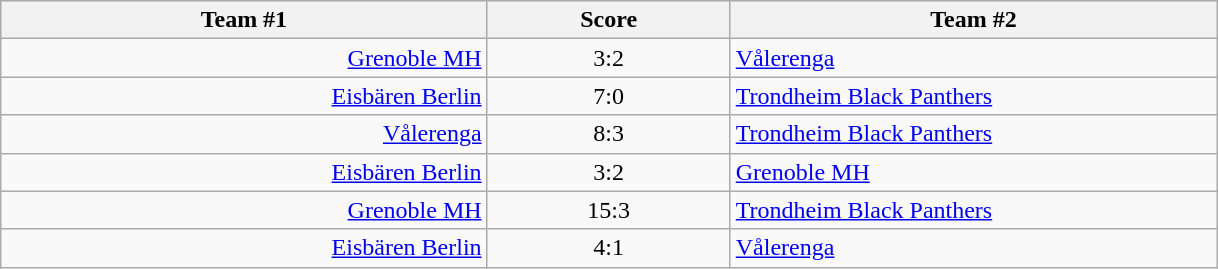<table class="wikitable" style="text-align: center;">
<tr>
<th width=22%>Team #1</th>
<th width=11%>Score</th>
<th width=22%>Team #2</th>
</tr>
<tr>
<td style="text-align: right;"><a href='#'>Grenoble MH</a> </td>
<td>3:2</td>
<td style="text-align: left;"> <a href='#'>Vålerenga</a></td>
</tr>
<tr>
<td style="text-align: right;"><a href='#'>Eisbären Berlin</a> </td>
<td>7:0</td>
<td style="text-align: left;"> <a href='#'>Trondheim Black Panthers</a></td>
</tr>
<tr>
<td style="text-align: right;"><a href='#'>Vålerenga</a> </td>
<td>8:3</td>
<td style="text-align: left;"> <a href='#'>Trondheim Black Panthers</a></td>
</tr>
<tr>
<td style="text-align: right;"><a href='#'>Eisbären Berlin</a> </td>
<td>3:2</td>
<td style="text-align: left;"> <a href='#'>Grenoble MH</a></td>
</tr>
<tr>
<td style="text-align: right;"><a href='#'>Grenoble MH</a> </td>
<td>15:3</td>
<td style="text-align: left;"> <a href='#'>Trondheim Black Panthers</a></td>
</tr>
<tr>
<td style="text-align: right;"><a href='#'>Eisbären Berlin</a> </td>
<td>4:1</td>
<td style="text-align: left;"> <a href='#'>Vålerenga</a></td>
</tr>
</table>
